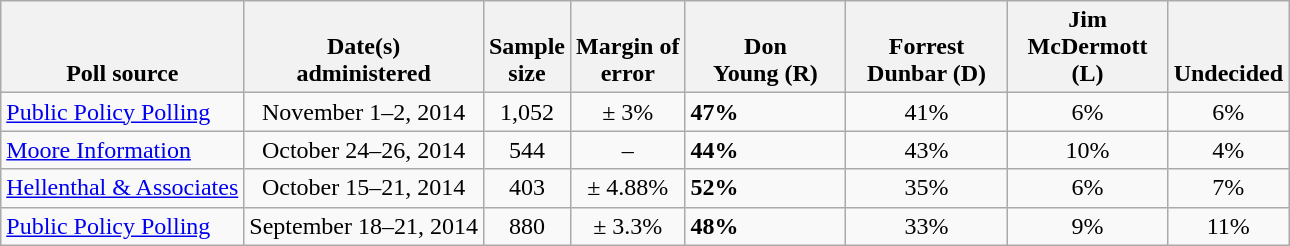<table class="wikitable">
<tr valign= bottom>
<th>Poll source</th>
<th>Date(s)<br>administered</th>
<th>Sample<br>size</th>
<th>Margin of<br>error</th>
<th style="width:100px;">Don<br>Young (R)</th>
<th style="width:100px;">Forrest<br>Dunbar (D)</th>
<th style="width:100px;">Jim<br>McDermott (L)</th>
<th>Undecided</th>
</tr>
<tr>
<td><a href='#'>Public Policy Polling</a></td>
<td align=center>November 1–2, 2014</td>
<td align=center>1,052</td>
<td align=center>± 3%</td>
<td><strong>47%</strong></td>
<td align=center>41%</td>
<td align=center>6%</td>
<td align=center>6%</td>
</tr>
<tr>
<td><a href='#'>Moore Information</a></td>
<td align=center>October 24–26, 2014</td>
<td align=center>544</td>
<td align=center>–</td>
<td><strong>44%</strong></td>
<td align=center>43%</td>
<td align=center>10%</td>
<td align=center>4%</td>
</tr>
<tr>
<td><a href='#'>Hellenthal & Associates</a></td>
<td align=center>October 15–21, 2014</td>
<td align=center>403</td>
<td align=center>± 4.88%</td>
<td><strong>52%</strong></td>
<td align=center>35%</td>
<td align=center>6%</td>
<td align=center>7%</td>
</tr>
<tr>
<td><a href='#'>Public Policy Polling</a></td>
<td align=center>September 18–21, 2014</td>
<td align=center>880</td>
<td align=center>± 3.3%</td>
<td><strong>48%</strong></td>
<td align=center>33%</td>
<td align=center>9%</td>
<td align=center>11%</td>
</tr>
</table>
